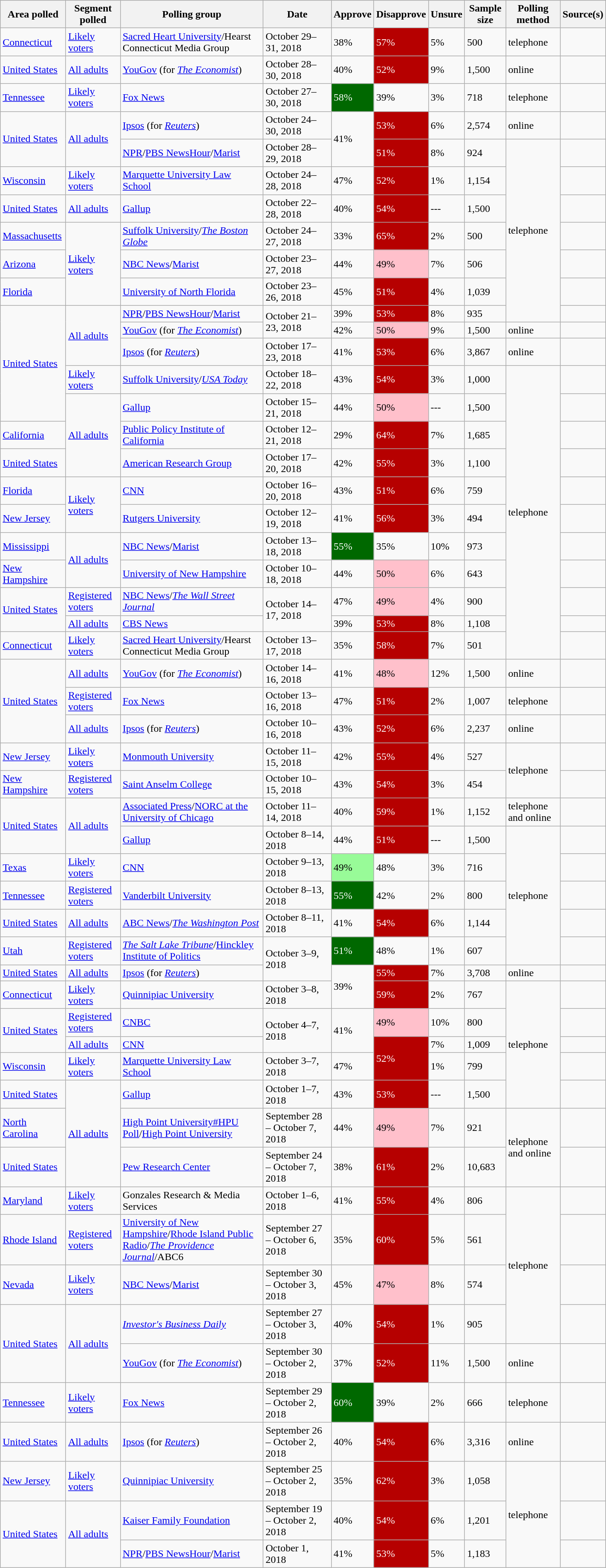<table class="wikitable sortable" style="width: 75%">
<tr>
<th>Area polled</th>
<th>Segment polled</th>
<th>Polling group</th>
<th>Date</th>
<th>Approve</th>
<th>Disapprove</th>
<th>Unsure</th>
<th>Sample size</th>
<th>Polling method</th>
<th>Source(s)</th>
</tr>
<tr>
<td> <a href='#'>Connecticut</a></td>
<td><a href='#'>Likely voters</a></td>
<td><a href='#'>Sacred Heart University</a>/Hearst Connecticut Media Group</td>
<td>October 29–31, 2018</td>
<td>38%</td>
<td style="background:#B60000; color: white">57%</td>
<td>5%</td>
<td>500</td>
<td>telephone</td>
<td></td>
</tr>
<tr>
<td> <a href='#'>United States</a></td>
<td><a href='#'>All adults</a></td>
<td><a href='#'>YouGov</a> (for <em><a href='#'>The Economist</a></em>)</td>
<td>October 28–30, 2018</td>
<td>40%</td>
<td style="background:#B60000; color: white">52%</td>
<td>9%</td>
<td>1,500</td>
<td>online</td>
<td></td>
</tr>
<tr>
<td> <a href='#'>Tennessee</a></td>
<td><a href='#'>Likely voters</a></td>
<td><a href='#'>Fox News</a></td>
<td>October 27–30, 2018</td>
<td style="background:#006800; color: white">58%</td>
<td>39%</td>
<td>3%</td>
<td>718</td>
<td>telephone</td>
<td></td>
</tr>
<tr>
<td rowspan="2"> <a href='#'>United States</a></td>
<td rowspan="2"><a href='#'>All adults</a></td>
<td><a href='#'>Ipsos</a> (for <em><a href='#'>Reuters</a></em>)</td>
<td>October 24–30, 2018</td>
<td rowspan="2">41%</td>
<td style="background:#B60000; color: white">53%</td>
<td>6%</td>
<td>2,574</td>
<td>online</td>
<td></td>
</tr>
<tr>
<td><a href='#'>NPR</a>/<a href='#'>PBS NewsHour</a>/<a href='#'>Marist</a></td>
<td>October 28–29, 2018</td>
<td style="background:#B60000; color: white">51%</td>
<td>8%</td>
<td>924</td>
<td rowspan="7">telephone</td>
<td></td>
</tr>
<tr>
<td> <a href='#'>Wisconsin</a></td>
<td><a href='#'>Likely voters</a></td>
<td><a href='#'>Marquette University Law School</a></td>
<td>October 24–28, 2018</td>
<td>47%</td>
<td style="background:#B60000; color: white">52%</td>
<td>1%</td>
<td>1,154</td>
<td></td>
</tr>
<tr>
<td> <a href='#'>United States</a></td>
<td><a href='#'>All adults</a></td>
<td><a href='#'>Gallup</a></td>
<td>October 22–28, 2018</td>
<td>40%</td>
<td style="background:#B60000; color: white">54%</td>
<td>---</td>
<td>1,500</td>
<td></td>
</tr>
<tr>
<td> <a href='#'>Massachusetts</a></td>
<td rowspan="3"><a href='#'>Likely voters</a></td>
<td><a href='#'>Suffolk University</a>/<em><a href='#'>The Boston Globe</a></em></td>
<td>October 24–27, 2018</td>
<td>33%</td>
<td style="background:#B60000; color: white">65%</td>
<td>2%</td>
<td>500</td>
<td></td>
</tr>
<tr>
<td> <a href='#'>Arizona</a></td>
<td><a href='#'>NBC News</a>/<a href='#'>Marist</a></td>
<td>October 23–27, 2018</td>
<td>44%</td>
<td style="background: pink; color: black">49%</td>
<td>7%</td>
<td>506</td>
<td></td>
</tr>
<tr>
<td> <a href='#'>Florida</a></td>
<td><a href='#'>University of North Florida</a></td>
<td>October 23–26, 2018</td>
<td>45%</td>
<td style="background:#B60000; color: white">51%</td>
<td>4%</td>
<td>1,039</td>
<td></td>
</tr>
<tr>
<td rowspan="5"> <a href='#'>United States</a></td>
<td rowspan="3"><a href='#'>All adults</a></td>
<td><a href='#'>NPR</a>/<a href='#'>PBS NewsHour</a>/<a href='#'>Marist</a></td>
<td rowspan="2">October 21–23, 2018</td>
<td>39%</td>
<td style="background:#B60000; color: white">53%</td>
<td>8%</td>
<td>935</td>
<td></td>
</tr>
<tr>
<td><a href='#'>YouGov</a> (for <em><a href='#'>The Economist</a></em>)</td>
<td>42%</td>
<td style="background: pink; color: black">50%</td>
<td>9%</td>
<td>1,500</td>
<td>online</td>
<td></td>
</tr>
<tr>
<td><a href='#'>Ipsos</a> (for <em><a href='#'>Reuters</a></em>)</td>
<td>October 17–23, 2018</td>
<td>41%</td>
<td style="background:#B60000; color: white">53%</td>
<td>6%</td>
<td>3,867</td>
<td>online</td>
<td></td>
</tr>
<tr>
<td><a href='#'>Likely voters</a></td>
<td><a href='#'>Suffolk University</a>/<em><a href='#'>USA Today</a></em></td>
<td>October 18–22, 2018</td>
<td>43%</td>
<td style="background:#B60000; color: white">54%</td>
<td>3%</td>
<td>1,000</td>
<td rowspan="11">telephone</td>
<td></td>
</tr>
<tr>
<td rowspan="3"><a href='#'>All adults</a></td>
<td><a href='#'>Gallup</a></td>
<td>October 15–21, 2018</td>
<td>44%</td>
<td style="background: pink; color: black">50%</td>
<td>---</td>
<td>1,500</td>
<td></td>
</tr>
<tr>
<td> <a href='#'>California</a></td>
<td><a href='#'>Public Policy Institute of California</a></td>
<td>October 12–21, 2018</td>
<td>29%</td>
<td style="background:#B60000; color: white">64%</td>
<td>7%</td>
<td>1,685</td>
<td></td>
</tr>
<tr>
<td> <a href='#'>United States</a></td>
<td><a href='#'>American Research Group</a></td>
<td>October 17–20, 2018</td>
<td>42%</td>
<td style="background:#B60000; color: white">55%</td>
<td>3%</td>
<td>1,100</td>
<td></td>
</tr>
<tr>
<td> <a href='#'>Florida</a></td>
<td rowspan="2"><a href='#'>Likely voters</a></td>
<td><a href='#'>CNN</a></td>
<td>October 16–20, 2018</td>
<td>43%</td>
<td style="background:#B60000; color: white">51%</td>
<td>6%</td>
<td>759</td>
<td></td>
</tr>
<tr>
<td> <a href='#'>New Jersey</a></td>
<td><a href='#'>Rutgers University</a></td>
<td>October 12–19, 2018</td>
<td>41%</td>
<td style="background:#B60000; color: white">56%</td>
<td>3%</td>
<td>494</td>
<td></td>
</tr>
<tr>
<td> <a href='#'>Mississippi</a></td>
<td rowspan="2"><a href='#'>All adults</a></td>
<td><a href='#'>NBC News</a>/<a href='#'>Marist</a></td>
<td>October 13–18, 2018</td>
<td style="background:#006800; color: white">55%</td>
<td>35%</td>
<td>10%</td>
<td>973</td>
<td></td>
</tr>
<tr>
<td> <a href='#'>New Hampshire</a></td>
<td><a href='#'>University of New Hampshire</a></td>
<td>October 10–18, 2018</td>
<td>44%</td>
<td style="background: pink; color: black">50%</td>
<td>6%</td>
<td>643</td>
<td></td>
</tr>
<tr>
<td rowspan="2"> <a href='#'>United States</a></td>
<td><a href='#'>Registered voters</a></td>
<td><a href='#'>NBC News</a>/<em><a href='#'>The Wall Street Journal</a></em></td>
<td rowspan="2">October 14–17, 2018</td>
<td>47%</td>
<td style="background: pink; color: black">49%</td>
<td>4%</td>
<td>900</td>
<td></td>
</tr>
<tr>
<td><a href='#'>All adults</a></td>
<td><a href='#'>CBS News</a></td>
<td>39%</td>
<td style="background:#B60000; color: white">53%</td>
<td>8%</td>
<td>1,108</td>
<td></td>
</tr>
<tr>
<td> <a href='#'>Connecticut</a></td>
<td><a href='#'>Likely voters</a></td>
<td><a href='#'>Sacred Heart University</a>/Hearst Connecticut Media Group</td>
<td>October 13–17, 2018</td>
<td>35%</td>
<td style="background:#B60000; color: white">58%</td>
<td>7%</td>
<td>501</td>
<td></td>
</tr>
<tr>
<td rowspan="3"> <a href='#'>United States</a></td>
<td><a href='#'>All adults</a></td>
<td><a href='#'>YouGov</a> (for <em><a href='#'>The Economist</a></em>)</td>
<td>October 14–16, 2018</td>
<td>41%</td>
<td style="background: pink; color: black">48%</td>
<td>12%</td>
<td>1,500</td>
<td>online</td>
<td></td>
</tr>
<tr>
<td><a href='#'>Registered voters</a></td>
<td><a href='#'>Fox News</a></td>
<td>October 13–16, 2018</td>
<td>47%</td>
<td style="background:#B60000; color: white">51%</td>
<td>2%</td>
<td>1,007</td>
<td>telephone</td>
<td></td>
</tr>
<tr>
<td><a href='#'>All adults</a></td>
<td><a href='#'>Ipsos</a> (for <em><a href='#'>Reuters</a></em>)</td>
<td>October 10–16, 2018</td>
<td>43%</td>
<td style="background:#B60000; color: white">52%</td>
<td>6%</td>
<td>2,237</td>
<td>online</td>
<td></td>
</tr>
<tr>
<td> <a href='#'>New Jersey</a></td>
<td><a href='#'>Likely voters</a></td>
<td><a href='#'>Monmouth University</a></td>
<td>October 11–15, 2018</td>
<td>42%</td>
<td style="background:#B60000; color: white">55%</td>
<td>4%</td>
<td>527</td>
<td rowspan="2">telephone</td>
<td></td>
</tr>
<tr>
<td> <a href='#'>New Hampshire</a></td>
<td><a href='#'>Registered voters</a></td>
<td><a href='#'>Saint Anselm College</a></td>
<td>October 10–15, 2018</td>
<td>43%</td>
<td style="background:#B60000; color: white">54%</td>
<td>3%</td>
<td>454</td>
<td></td>
</tr>
<tr>
<td rowspan="2"> <a href='#'>United States</a></td>
<td rowspan="2"><a href='#'>All adults</a></td>
<td><a href='#'>Associated Press</a>/<a href='#'>NORC at the University of Chicago</a></td>
<td>October 11–14, 2018</td>
<td>40%</td>
<td style="background:#B60000; color: white">59%</td>
<td>1%</td>
<td>1,152</td>
<td>telephone and online</td>
<td></td>
</tr>
<tr>
<td><a href='#'>Gallup</a></td>
<td>October 8–14, 2018</td>
<td>44%</td>
<td style="background:#B60000; color: white">51%</td>
<td>---</td>
<td>1,500</td>
<td rowspan="5">telephone</td>
<td></td>
</tr>
<tr>
<td> <a href='#'>Texas</a></td>
<td><a href='#'>Likely voters</a></td>
<td><a href='#'>CNN</a></td>
<td>October 9–13, 2018</td>
<td style="background: PaleGreen; color: black">49%</td>
<td>48%</td>
<td>3%</td>
<td>716</td>
<td></td>
</tr>
<tr>
<td> <a href='#'>Tennessee</a></td>
<td><a href='#'>Registered voters</a></td>
<td><a href='#'>Vanderbilt University</a></td>
<td>October 8–13, 2018</td>
<td style="background:#006800; color: white">55%</td>
<td>42%</td>
<td>2%</td>
<td>800</td>
<td></td>
</tr>
<tr>
<td> <a href='#'>United States</a></td>
<td><a href='#'>All adults</a></td>
<td><a href='#'>ABC News</a>/<em><a href='#'>The Washington Post</a></em></td>
<td>October 8–11, 2018</td>
<td>41%</td>
<td style="background:#B60000; color: white">54%</td>
<td>6%</td>
<td>1,144</td>
<td></td>
</tr>
<tr>
<td> <a href='#'>Utah</a></td>
<td><a href='#'>Registered voters</a></td>
<td><em><a href='#'>The Salt Lake Tribune</a></em>/<a href='#'>Hinckley Institute of Politics</a></td>
<td rowspan="2">October 3–9, 2018</td>
<td style="background:#006800; color: white">51%</td>
<td>48%</td>
<td>1%</td>
<td>607</td>
<td></td>
</tr>
<tr>
<td> <a href='#'>United States</a></td>
<td><a href='#'>All adults</a></td>
<td><a href='#'>Ipsos</a> (for <em><a href='#'>Reuters</a></em>)</td>
<td rowspan="2">39%</td>
<td style="background:#B60000; color: white">55%</td>
<td>7%</td>
<td>3,708</td>
<td>online</td>
<td></td>
</tr>
<tr>
<td> <a href='#'>Connecticut</a></td>
<td><a href='#'>Likely voters</a></td>
<td><a href='#'>Quinnipiac University</a></td>
<td>October 3–8, 2018</td>
<td style="background:#B60000; color: white">59%</td>
<td>2%</td>
<td>767</td>
<td rowspan="5">telephone</td>
<td></td>
</tr>
<tr>
<td rowspan="2"> <a href='#'>United States</a></td>
<td><a href='#'>Registered voters</a></td>
<td><a href='#'>CNBC</a></td>
<td rowspan="2">October 4–7, 2018</td>
<td rowspan="2">41%</td>
<td style="background: pink; color: black">49%</td>
<td>10%</td>
<td>800</td>
<td></td>
</tr>
<tr>
<td><a href='#'>All adults</a></td>
<td><a href='#'>CNN</a></td>
<td rowspan="2" style="background:#B60000; color: white">52%</td>
<td>7%</td>
<td>1,009</td>
<td></td>
</tr>
<tr>
<td> <a href='#'>Wisconsin</a></td>
<td><a href='#'>Likely voters</a></td>
<td><a href='#'>Marquette University Law School</a></td>
<td>October 3–7, 2018</td>
<td>47%</td>
<td>1%</td>
<td>799</td>
<td></td>
</tr>
<tr>
<td> <a href='#'>United States</a></td>
<td rowspan="3"><a href='#'>All adults</a></td>
<td><a href='#'>Gallup</a></td>
<td>October 1–7, 2018</td>
<td>43%</td>
<td style="background:#B60000; color: white">53%</td>
<td>---</td>
<td>1,500</td>
<td></td>
</tr>
<tr>
<td> <a href='#'>North Carolina</a></td>
<td><a href='#'>High Point University#HPU Poll</a>/<a href='#'>High Point University</a></td>
<td>September 28 – October 7, 2018</td>
<td>44%</td>
<td style="background: pink; color: black">49%</td>
<td>7%</td>
<td>921</td>
<td rowspan="2">telephone and online</td>
<td></td>
</tr>
<tr>
<td> <a href='#'>United States</a></td>
<td><a href='#'>Pew Research Center</a></td>
<td>September 24 – October 7, 2018</td>
<td>38%</td>
<td style="background:#B60000; color: white">61%</td>
<td>2%</td>
<td>10,683</td>
<td></td>
</tr>
<tr>
<td> <a href='#'>Maryland</a></td>
<td><a href='#'>Likely voters</a></td>
<td>Gonzales Research & Media Services</td>
<td>October 1–6, 2018</td>
<td>41%</td>
<td style="background:#B60000; color: white">55%</td>
<td>4%</td>
<td>806</td>
<td rowspan="4">telephone</td>
<td></td>
</tr>
<tr>
<td> <a href='#'>Rhode Island</a></td>
<td><a href='#'>Registered voters</a></td>
<td><a href='#'>University of New Hampshire</a>/<a href='#'>Rhode Island Public Radio</a>/<em><a href='#'>The Providence Journal</a></em>/ABC6</td>
<td>September 27 – October 6, 2018</td>
<td>35%</td>
<td style="background:#B60000; color: white">60%</td>
<td>5%</td>
<td>561</td>
<td></td>
</tr>
<tr>
<td> <a href='#'>Nevada</a></td>
<td><a href='#'>Likely voters</a></td>
<td><a href='#'>NBC News</a>/<a href='#'>Marist</a></td>
<td>September 30 – October 3, 2018</td>
<td>45%</td>
<td style="background: pink; color: black">47%</td>
<td>8%</td>
<td>574</td>
<td></td>
</tr>
<tr>
<td rowspan="2"> <a href='#'>United States</a></td>
<td rowspan="2"><a href='#'>All adults</a></td>
<td><em><a href='#'>Investor's Business Daily</a></em></td>
<td>September 27 – October 3, 2018</td>
<td>40%</td>
<td style="background:#B60000; color: white">54%</td>
<td>1%</td>
<td>905</td>
<td></td>
</tr>
<tr>
<td><a href='#'>YouGov</a> (for <em><a href='#'>The Economist</a></em>)</td>
<td>September 30 – October 2, 2018</td>
<td>37%</td>
<td style="background:#B60000; color: white">52%</td>
<td>11%</td>
<td>1,500</td>
<td>online</td>
<td></td>
</tr>
<tr>
<td> <a href='#'>Tennessee</a></td>
<td><a href='#'>Likely voters</a></td>
<td><a href='#'>Fox News</a></td>
<td>September 29 – October 2, 2018</td>
<td style="background:#006800; color: white">60%</td>
<td>39%</td>
<td>2%</td>
<td>666</td>
<td>telephone</td>
<td></td>
</tr>
<tr>
<td> <a href='#'>United States</a></td>
<td><a href='#'>All adults</a></td>
<td><a href='#'>Ipsos</a> (for <em><a href='#'>Reuters</a></em>)</td>
<td>September 26 – October 2, 2018</td>
<td>40%</td>
<td style="background:#B60000; color: white">54%</td>
<td>6%</td>
<td>3,316</td>
<td>online</td>
<td></td>
</tr>
<tr>
<td> <a href='#'>New Jersey</a></td>
<td><a href='#'>Likely voters</a></td>
<td><a href='#'>Quinnipiac University</a></td>
<td>September 25 – October 2, 2018</td>
<td>35%</td>
<td style="background:#B60000; color: white">62%</td>
<td>3%</td>
<td>1,058</td>
<td rowspan="3">telephone</td>
<td></td>
</tr>
<tr>
<td rowspan="2"> <a href='#'>United States</a></td>
<td rowspan="2"><a href='#'>All adults</a></td>
<td><a href='#'>Kaiser Family Foundation</a></td>
<td>September 19 – October 2, 2018</td>
<td>40%</td>
<td style="background:#B60000; color: white">54%</td>
<td>6%</td>
<td>1,201</td>
<td></td>
</tr>
<tr>
<td><a href='#'>NPR</a>/<a href='#'>PBS NewsHour</a>/<a href='#'>Marist</a></td>
<td>October 1, 2018</td>
<td>41%</td>
<td style="background:#B60000; color: white">53%</td>
<td>5%</td>
<td>1,183</td>
<td></td>
</tr>
</table>
